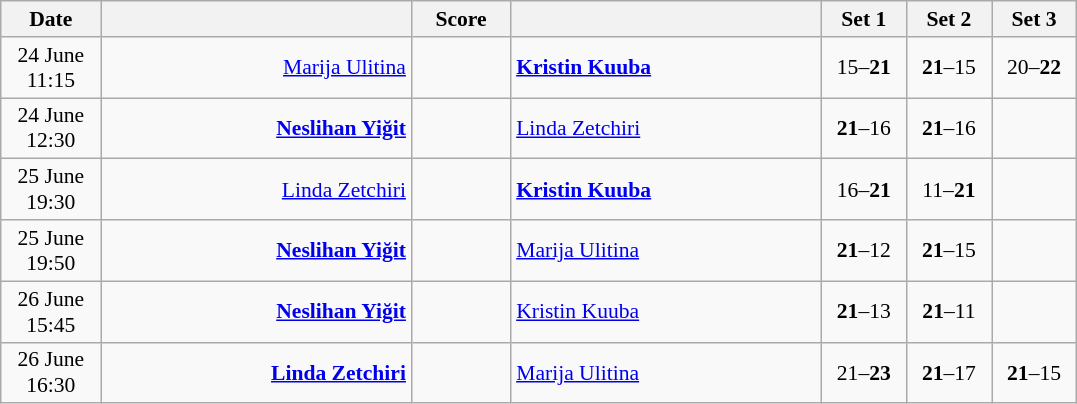<table class="wikitable" style="text-align: center; font-size:90% ">
<tr>
<th width="60">Date</th>
<th align="right" width="200"></th>
<th width="60">Score</th>
<th align="left" width="200"></th>
<th width="50">Set 1</th>
<th width="50">Set 2</th>
<th width="50">Set 3</th>
</tr>
<tr>
<td>24 June<br>11:15</td>
<td align="right"><a href='#'>Marija Ulitina</a> </td>
<td align="center"></td>
<td align="left"><strong> <a href='#'>Kristin Kuuba</a></strong></td>
<td>15–<strong>21</strong></td>
<td><strong>21</strong>–15</td>
<td>20–<strong>22</strong></td>
</tr>
<tr>
<td>24 June<br>12:30</td>
<td align="right"><strong><a href='#'>Neslihan Yiğit</a> </strong></td>
<td align="center"></td>
<td align="left"> <a href='#'>Linda Zetchiri</a></td>
<td><strong>21</strong>–16</td>
<td><strong>21</strong>–16</td>
<td></td>
</tr>
<tr>
<td>25 June<br>19:30</td>
<td align="right"><a href='#'>Linda Zetchiri</a> </td>
<td align="center"></td>
<td align="left"><strong> <a href='#'>Kristin Kuuba</a></strong></td>
<td>16–<strong>21</strong></td>
<td>11–<strong>21</strong></td>
<td></td>
</tr>
<tr>
<td>25 June<br>19:50</td>
<td align="right"><strong><a href='#'>Neslihan Yiğit</a> </strong></td>
<td align="center"></td>
<td align="left"> <a href='#'>Marija Ulitina</a></td>
<td><strong>21</strong>–12</td>
<td><strong>21</strong>–15</td>
<td></td>
</tr>
<tr>
<td>26 June<br>15:45</td>
<td align="right"><strong><a href='#'>Neslihan Yiğit</a> </strong></td>
<td align="center"></td>
<td align="left"> <a href='#'>Kristin Kuuba</a></td>
<td><strong>21</strong>–13</td>
<td><strong>21</strong>–11</td>
<td></td>
</tr>
<tr>
<td>26 June<br>16:30</td>
<td align="right"><strong><a href='#'>Linda Zetchiri</a> </strong></td>
<td align="center"></td>
<td align="left"> <a href='#'>Marija Ulitina</a></td>
<td>21–<strong>23</strong></td>
<td><strong>21</strong>–17</td>
<td><strong>21</strong>–15</td>
</tr>
</table>
